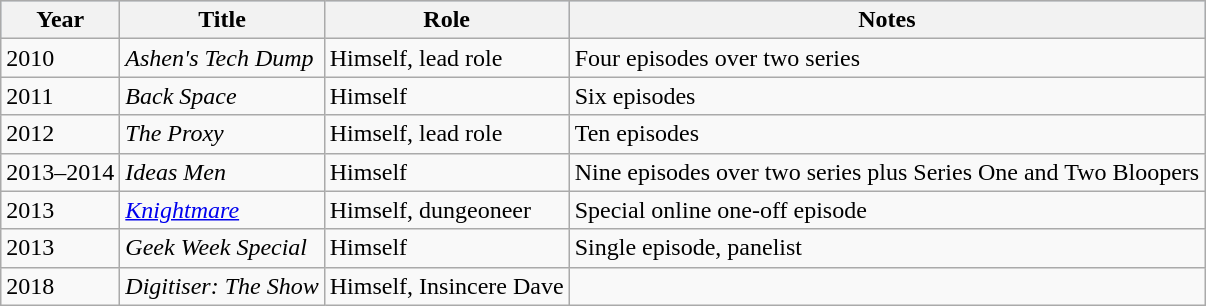<table class="wikitable">
<tr style="background:#b0c4de; text-align:center;">
<th>Year</th>
<th>Title</th>
<th>Role</th>
<th>Notes</th>
</tr>
<tr>
<td>2010</td>
<td><em>Ashen's Tech Dump</em></td>
<td>Himself, lead role</td>
<td>Four episodes over two series</td>
</tr>
<tr>
<td>2011</td>
<td><em>Back Space</em></td>
<td>Himself</td>
<td>Six episodes</td>
</tr>
<tr>
<td>2012</td>
<td><em>The Proxy</em></td>
<td>Himself, lead role</td>
<td>Ten episodes</td>
</tr>
<tr>
<td>2013–2014</td>
<td><em>Ideas Men</em></td>
<td>Himself</td>
<td>Nine episodes over two series plus Series One and Two Bloopers</td>
</tr>
<tr>
<td>2013</td>
<td><em><a href='#'>Knightmare</a></em></td>
<td>Himself, dungeoneer</td>
<td>Special online one-off episode</td>
</tr>
<tr>
<td>2013</td>
<td><em>Geek Week Special</em></td>
<td>Himself</td>
<td>Single episode, panelist</td>
</tr>
<tr>
<td>2018</td>
<td><em>Digitiser: The Show</em></td>
<td>Himself, Insincere Dave</td>
<td></td>
</tr>
</table>
